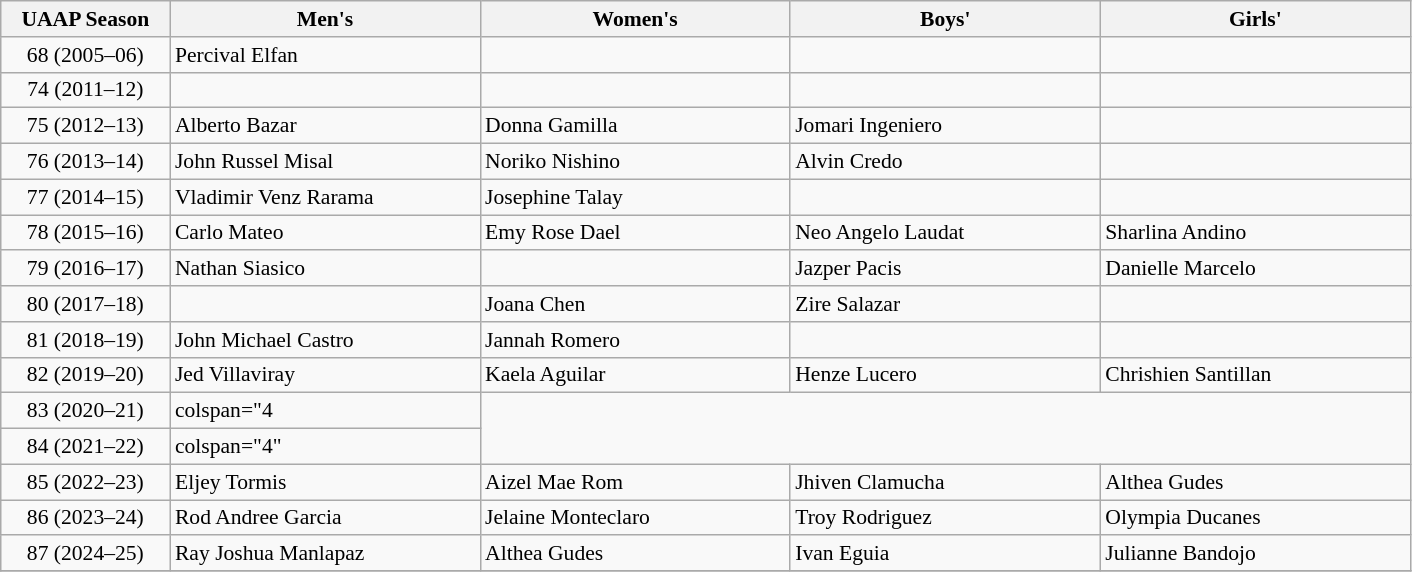<table class="wikitable" style="font-size:90%;">
<tr>
<th width=12%><strong>UAAP Season</strong></th>
<th width=200px><strong>Men's</strong></th>
<th width=200px><strong>Women's</strong></th>
<th width=200px><strong>Boys</strong>'</th>
<th width=200px><strong>Girls</strong>'</th>
</tr>
<tr>
<td align=center>68 (2005–06)</td>
<td> Percival Elfan</td>
<td></td>
<td></td>
<td></td>
</tr>
<tr>
<td align=center>74 (2011–12)</td>
<td></td>
<td></td>
<td></td>
<td></td>
</tr>
<tr>
<td align=center>75 (2012–13)</td>
<td> Alberto Bazar</td>
<td> Donna Gamilla</td>
<td> Jomari Ingeniero</td>
<td></td>
</tr>
<tr>
<td align=center>76 (2013–14)</td>
<td> John Russel Misal</td>
<td> Noriko Nishino</td>
<td> Alvin Credo</td>
<td></td>
</tr>
<tr>
<td align=center>77 (2014–15)</td>
<td> Vladimir Venz Rarama</td>
<td> Josephine Talay</td>
<td></td>
<td></td>
</tr>
<tr>
<td align=center>78 (2015–16)</td>
<td> Carlo Mateo</td>
<td> Emy Rose Dael</td>
<td> Neo Angelo Laudat</td>
<td> Sharlina Andino</td>
</tr>
<tr>
<td align=center>79 (2016–17)</td>
<td> Nathan Siasico</td>
<td></td>
<td> Jazper Pacis</td>
<td> Danielle Marcelo</td>
</tr>
<tr>
<td align=center>80 (2017–18)</td>
<td></td>
<td> Joana Chen</td>
<td> Zire Salazar</td>
<td></td>
</tr>
<tr>
<td align=center>81 (2018–19)</td>
<td> John Michael Castro</td>
<td> Jannah Romero</td>
<td></td>
<td></td>
</tr>
<tr>
<td align=center>82 (2019–20)</td>
<td> Jed Villaviray</td>
<td> Kaela Aguilar</td>
<td> Henze Lucero</td>
<td> Chrishien Santillan</td>
</tr>
<tr>
<td align=center>83 (2020–21)</td>
<td>colspan="4 </td>
</tr>
<tr>
<td align=center>84 (2021–22)</td>
<td>colspan="4" </td>
</tr>
<tr>
<td align=center>85 (2022–23)</td>
<td> Eljey Tormis</td>
<td> Aizel Mae Rom</td>
<td> Jhiven Clamucha</td>
<td> Althea Gudes</td>
</tr>
<tr>
<td align=center>86 (2023–24)</td>
<td> Rod Andree Garcia</td>
<td> Jelaine Monteclaro</td>
<td> Troy Rodriguez</td>
<td> Olympia Ducanes</td>
</tr>
<tr>
<td align=center>87 (2024–25)</td>
<td> Ray Joshua Manlapaz</td>
<td> Althea Gudes</td>
<td> Ivan Eguia</td>
<td> Julianne Bandojo</td>
</tr>
<tr>
</tr>
</table>
